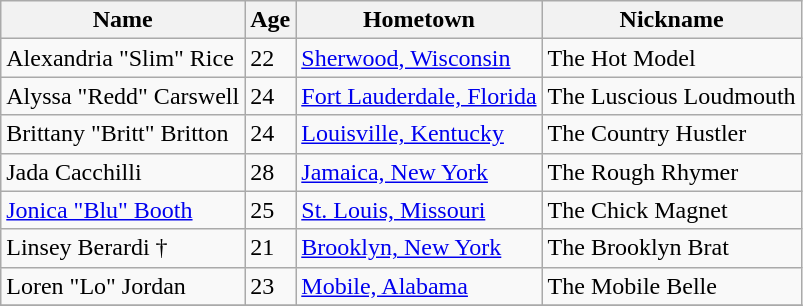<table class="wikitable sortable plainrowheaders" style="text-align:left;">
<tr>
<th scope="col">Name</th>
<th scope="col">Age</th>
<th scope="col">Hometown</th>
<th scope="col">Nickname</th>
</tr>
<tr>
<td scope="row">Alexandria "Slim" Rice</td>
<td>22</td>
<td><a href='#'>Sherwood, Wisconsin</a></td>
<td>The Hot Model</td>
</tr>
<tr>
<td scope="row">Alyssa "Redd" Carswell</td>
<td>24</td>
<td><a href='#'>Fort Lauderdale, Florida</a></td>
<td>The Luscious Loudmouth</td>
</tr>
<tr>
<td scope="row">Brittany "Britt" Britton</td>
<td>24</td>
<td><a href='#'>Louisville, Kentucky</a></td>
<td>The Country Hustler</td>
</tr>
<tr>
<td scope="row">Jada Cacchilli</td>
<td>28</td>
<td><a href='#'>Jamaica, New York</a></td>
<td>The Rough Rhymer</td>
</tr>
<tr>
<td scope="row"><a href='#'>Jonica "Blu" Booth</a></td>
<td>25</td>
<td><a href='#'>St. Louis, Missouri</a></td>
<td>The Chick Magnet</td>
</tr>
<tr>
<td scope="row">Linsey Berardi †</td>
<td>21</td>
<td><a href='#'>Brooklyn, New York</a></td>
<td>The Brooklyn Brat</td>
</tr>
<tr>
<td scope="row">Loren "Lo" Jordan</td>
<td>23</td>
<td><a href='#'>Mobile, Alabama</a></td>
<td>The Mobile Belle</td>
</tr>
<tr>
</tr>
</table>
